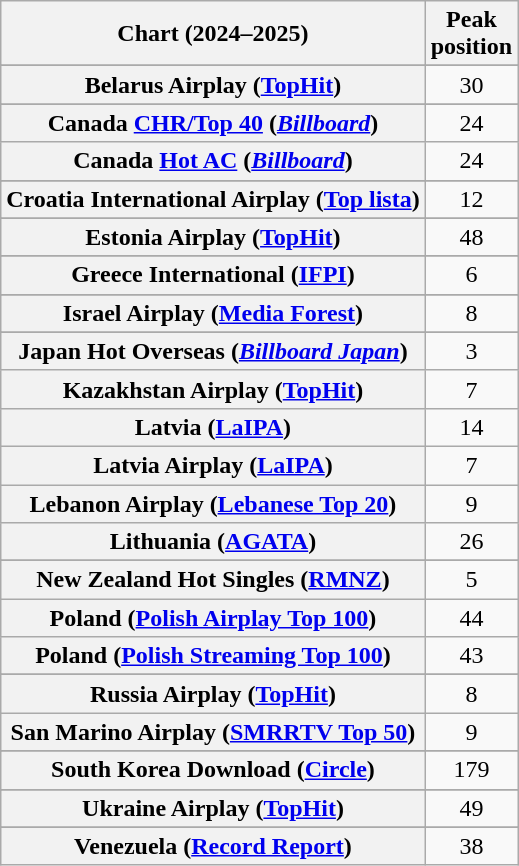<table class="wikitable sortable plainrowheaders" style="text-align:center">
<tr>
<th scope="col">Chart (2024–2025)</th>
<th scope="col">Peak<br>position</th>
</tr>
<tr>
</tr>
<tr>
</tr>
<tr>
<th scope="row">Belarus Airplay (<a href='#'>TopHit</a>)</th>
<td>30</td>
</tr>
<tr>
</tr>
<tr>
</tr>
<tr>
<th scope="row">Canada <a href='#'>CHR/Top 40</a> (<em><a href='#'>Billboard</a></em>)</th>
<td>24</td>
</tr>
<tr>
<th scope="row">Canada <a href='#'>Hot AC</a> (<em><a href='#'>Billboard</a></em>)</th>
<td>24</td>
</tr>
<tr>
</tr>
<tr>
<th scope="row">Croatia International Airplay (<a href='#'>Top lista</a>)</th>
<td>12</td>
</tr>
<tr>
</tr>
<tr>
</tr>
<tr>
<th scope="row">Estonia Airplay (<a href='#'>TopHit</a>)</th>
<td>48</td>
</tr>
<tr>
</tr>
<tr>
</tr>
<tr>
</tr>
<tr>
<th scope="row">Greece International (<a href='#'>IFPI</a>)</th>
<td>6</td>
</tr>
<tr>
</tr>
<tr>
</tr>
<tr>
<th scope="row">Israel Airplay (<a href='#'>Media Forest</a>)</th>
<td>8</td>
</tr>
<tr>
</tr>
<tr>
<th scope="row">Japan Hot Overseas (<em><a href='#'>Billboard Japan</a></em>)</th>
<td>3</td>
</tr>
<tr>
<th scope="row">Kazakhstan Airplay (<a href='#'>TopHit</a>)</th>
<td>7</td>
</tr>
<tr>
<th scope="row">Latvia (<a href='#'>LaIPA</a>)</th>
<td>14</td>
</tr>
<tr>
<th scope="row">Latvia Airplay (<a href='#'>LaIPA</a>)</th>
<td>7</td>
</tr>
<tr>
<th scope="row">Lebanon Airplay (<a href='#'>Lebanese Top 20</a>)</th>
<td>9</td>
</tr>
<tr>
<th scope="row">Lithuania (<a href='#'>AGATA</a>)</th>
<td>26</td>
</tr>
<tr>
</tr>
<tr>
</tr>
<tr>
<th scope="row">New Zealand Hot Singles (<a href='#'>RMNZ</a>)</th>
<td>5</td>
</tr>
<tr>
<th scope="row">Poland (<a href='#'>Polish Airplay Top 100</a>)</th>
<td>44</td>
</tr>
<tr>
<th scope="row">Poland (<a href='#'>Polish Streaming Top 100</a>)</th>
<td>43</td>
</tr>
<tr>
</tr>
<tr>
<th scope="row">Russia Airplay (<a href='#'>TopHit</a>)</th>
<td>8</td>
</tr>
<tr>
<th scope="row">San Marino Airplay (<a href='#'>SMRRTV Top 50</a>)</th>
<td>9</td>
</tr>
<tr>
</tr>
<tr>
</tr>
<tr>
<th scope="row">South Korea Download (<a href='#'>Circle</a>)</th>
<td>179</td>
</tr>
<tr>
</tr>
<tr>
</tr>
<tr>
</tr>
<tr>
<th scope="row">Ukraine Airplay (<a href='#'>TopHit</a>)</th>
<td>49</td>
</tr>
<tr>
</tr>
<tr>
</tr>
<tr>
</tr>
<tr>
</tr>
<tr>
</tr>
<tr>
</tr>
<tr>
<th scope="row">Venezuela (<a href='#'>Record Report</a>)</th>
<td>38</td>
</tr>
</table>
